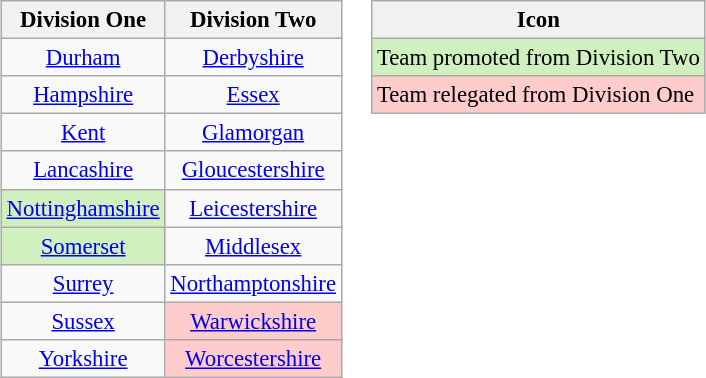<table>
<tr>
<td><br><table class="wikitable" style="font-size:95%; text-align: center;">
<tr>
<th>Division One</th>
<th>Division Two</th>
</tr>
<tr>
<td><a href='#'>Durham</a></td>
<td><a href='#'>Derbyshire</a></td>
</tr>
<tr>
<td><a href='#'>Hampshire</a></td>
<td><a href='#'>Essex</a></td>
</tr>
<tr>
<td><a href='#'>Kent</a></td>
<td><a href='#'>Glamorgan</a></td>
</tr>
<tr>
<td><a href='#'>Lancashire</a></td>
<td><a href='#'>Gloucestershire</a></td>
</tr>
<tr>
<td bgcolor=#D0F0C0><a href='#'>Nottinghamshire</a></td>
<td><a href='#'>Leicestershire</a></td>
</tr>
<tr>
<td bgcolor=#D0F0C0><a href='#'>Somerset</a></td>
<td><a href='#'>Middlesex</a></td>
</tr>
<tr>
<td><a href='#'>Surrey</a></td>
<td><a href='#'>Northamptonshire</a></td>
</tr>
<tr>
<td><a href='#'>Sussex</a></td>
<td bgcolor=#ffcccc><a href='#'>Warwickshire</a></td>
</tr>
<tr>
<td><a href='#'>Yorkshire</a></td>
<td bgcolor=#ffcccc><a href='#'>Worcestershire</a></td>
</tr>
</table>
</td>
<td valign="top"><br><table class="wikitable" style="font-size: 95%;">
<tr>
<th>Icon</th>
</tr>
<tr>
<td bgcolor=#D0F0C0>Team promoted from Division Two</td>
</tr>
<tr>
<td bgcolor=#ffcccc>Team relegated from Division One</td>
</tr>
</table>
</td>
</tr>
</table>
